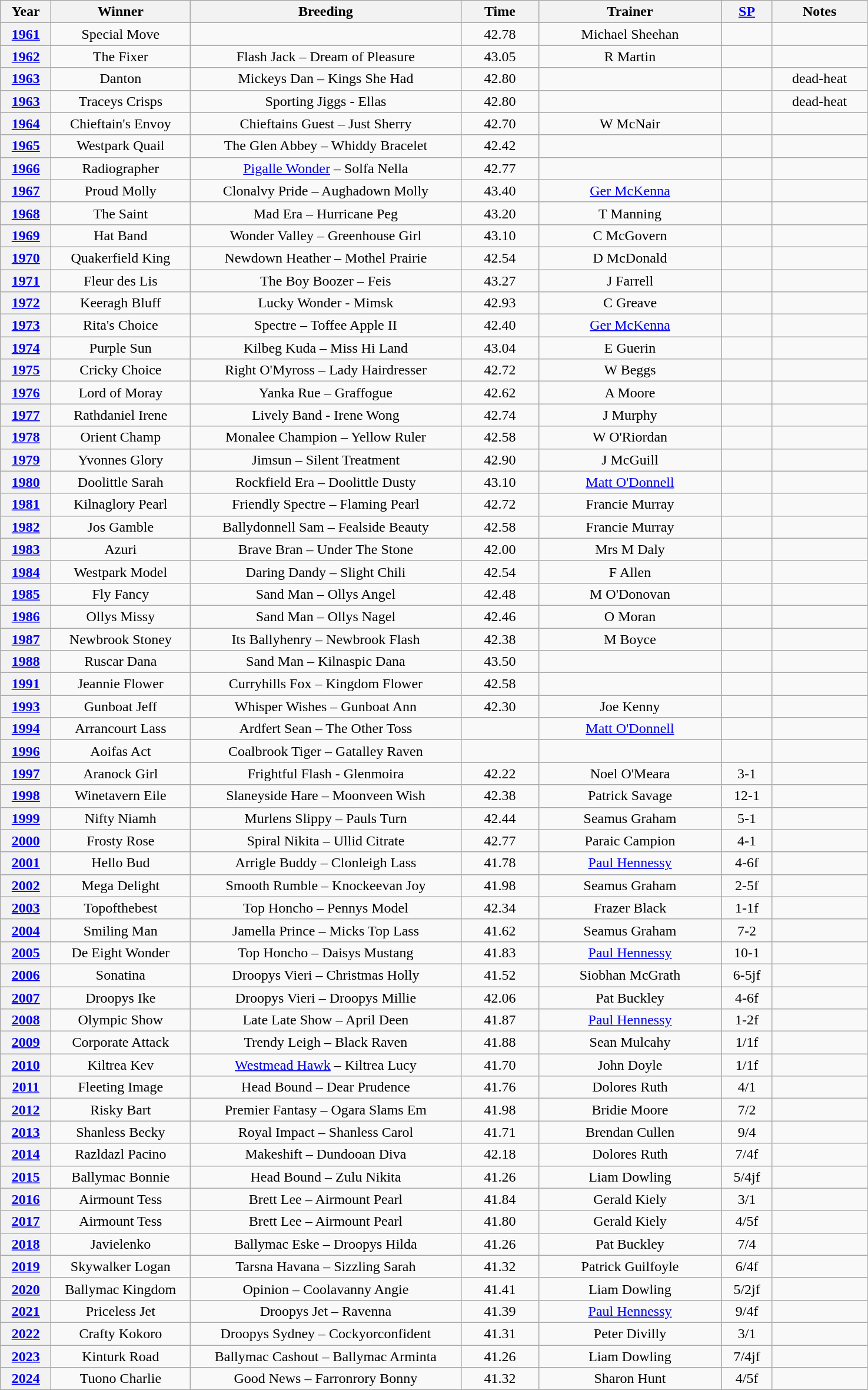<table class="wikitable" style="text-align:center">
<tr>
<th width=50>Year</th>
<th width=150>Winner</th>
<th width=300>Breeding</th>
<th width=80>Time</th>
<th width=200>Trainer</th>
<th width=50><a href='#'>SP</a></th>
<th width=100>Notes</th>
</tr>
<tr>
<th><a href='#'>1961</a></th>
<td>Special Move</td>
<td></td>
<td>42.78</td>
<td>Michael Sheehan</td>
<td></td>
<td></td>
</tr>
<tr>
<th><a href='#'>1962</a></th>
<td>The Fixer</td>
<td>Flash Jack – Dream of Pleasure</td>
<td>43.05</td>
<td>R Martin</td>
<td></td>
<td></td>
</tr>
<tr>
<th><a href='#'>1963</a></th>
<td>Danton</td>
<td>Mickeys Dan – Kings She Had</td>
<td>42.80</td>
<td></td>
<td></td>
<td>dead-heat</td>
</tr>
<tr>
<th><a href='#'>1963</a></th>
<td>Traceys Crisps</td>
<td>Sporting Jiggs - Ellas</td>
<td>42.80</td>
<td></td>
<td></td>
<td>dead-heat</td>
</tr>
<tr>
<th><a href='#'>1964</a></th>
<td>Chieftain's Envoy</td>
<td>Chieftains Guest – Just Sherry</td>
<td>42.70</td>
<td>W McNair</td>
<td></td>
<td></td>
</tr>
<tr>
<th><a href='#'>1965</a></th>
<td>Westpark Quail</td>
<td>The Glen Abbey – Whiddy Bracelet</td>
<td>42.42</td>
<td></td>
<td></td>
<td></td>
</tr>
<tr>
<th><a href='#'>1966</a></th>
<td>Radiographer</td>
<td><a href='#'>Pigalle Wonder</a> – Solfa Nella</td>
<td>42.77</td>
<td></td>
<td></td>
<td></td>
</tr>
<tr>
<th><a href='#'>1967</a></th>
<td>Proud Molly</td>
<td>Clonalvy Pride – Aughadown Molly</td>
<td>43.40</td>
<td><a href='#'>Ger McKenna</a></td>
<td></td>
<td></td>
</tr>
<tr>
<th><a href='#'>1968</a></th>
<td>The Saint</td>
<td>Mad Era – Hurricane Peg</td>
<td>43.20</td>
<td>T Manning</td>
<td></td>
<td></td>
</tr>
<tr>
<th><a href='#'>1969</a></th>
<td>Hat Band</td>
<td>Wonder Valley – Greenhouse Girl</td>
<td>43.10</td>
<td>C McGovern</td>
<td></td>
<td></td>
</tr>
<tr>
<th><a href='#'>1970</a></th>
<td>Quakerfield King</td>
<td>Newdown Heather – Mothel Prairie</td>
<td>42.54</td>
<td>D McDonald</td>
<td></td>
<td></td>
</tr>
<tr>
<th><a href='#'>1971</a></th>
<td>Fleur des Lis</td>
<td>The Boy Boozer – Feis</td>
<td>43.27</td>
<td>J Farrell</td>
<td></td>
<td></td>
</tr>
<tr>
<th><a href='#'>1972</a></th>
<td>Keeragh Bluff</td>
<td>Lucky Wonder - Mimsk</td>
<td>42.93</td>
<td>C Greave</td>
<td></td>
<td></td>
</tr>
<tr>
<th><a href='#'>1973</a></th>
<td>Rita's Choice </td>
<td>Spectre – Toffee Apple II</td>
<td>42.40</td>
<td><a href='#'>Ger McKenna</a></td>
<td></td>
<td></td>
</tr>
<tr>
<th><a href='#'>1974</a></th>
<td>Purple Sun </td>
<td>Kilbeg Kuda – Miss Hi Land</td>
<td>43.04</td>
<td>E Guerin</td>
<td></td>
<td></td>
</tr>
<tr>
<th><a href='#'>1975</a></th>
<td>Cricky Choice</td>
<td>Right O'Myross – Lady Hairdresser</td>
<td>42.72</td>
<td>W Beggs</td>
<td></td>
<td></td>
</tr>
<tr>
<th><a href='#'>1976</a></th>
<td>Lord of Moray</td>
<td>Yanka Rue – Graffogue</td>
<td>42.62</td>
<td>A Moore</td>
<td></td>
<td></td>
</tr>
<tr>
<th><a href='#'>1977</a></th>
<td>Rathdaniel Irene</td>
<td>Lively Band - Irene Wong</td>
<td>42.74</td>
<td>J Murphy</td>
<td></td>
<td></td>
</tr>
<tr>
<th><a href='#'>1978</a></th>
<td>Orient Champ</td>
<td>Monalee Champion – Yellow Ruler</td>
<td>42.58</td>
<td>W O'Riordan</td>
<td></td>
<td></td>
</tr>
<tr>
<th><a href='#'>1979</a></th>
<td>Yvonnes Glory</td>
<td>Jimsun – Silent Treatment</td>
<td>42.90</td>
<td>J McGuill</td>
<td></td>
<td></td>
</tr>
<tr>
<th><a href='#'>1980</a></th>
<td>Doolittle Sarah</td>
<td>Rockfield Era – Doolittle Dusty</td>
<td>43.10</td>
<td><a href='#'>Matt O'Donnell</a></td>
<td></td>
<td></td>
</tr>
<tr>
<th><a href='#'>1981</a></th>
<td>Kilnaglory Pearl</td>
<td>Friendly Spectre – Flaming Pearl</td>
<td>42.72</td>
<td>Francie Murray</td>
<td></td>
<td></td>
</tr>
<tr>
<th><a href='#'>1982</a></th>
<td>Jos Gamble</td>
<td>Ballydonnell Sam – Fealside Beauty</td>
<td>42.58</td>
<td>Francie Murray</td>
<td></td>
<td></td>
</tr>
<tr>
<th><a href='#'>1983</a></th>
<td>Azuri</td>
<td>Brave Bran – Under The Stone</td>
<td>42.00</td>
<td>Mrs M Daly</td>
<td></td>
<td></td>
</tr>
<tr>
<th><a href='#'>1984</a></th>
<td>Westpark Model</td>
<td>Daring Dandy – Slight Chili</td>
<td>42.54</td>
<td>F Allen</td>
<td></td>
<td></td>
</tr>
<tr>
<th><a href='#'>1985</a></th>
<td>Fly Fancy</td>
<td>Sand Man – Ollys Angel</td>
<td>42.48</td>
<td>M O'Donovan</td>
<td></td>
<td></td>
</tr>
<tr>
<th><a href='#'>1986</a></th>
<td>Ollys Missy</td>
<td>Sand Man – Ollys Nagel</td>
<td>42.46</td>
<td>O Moran</td>
<td></td>
<td></td>
</tr>
<tr>
<th><a href='#'>1987</a></th>
<td>Newbrook Stoney</td>
<td>Its Ballyhenry – Newbrook Flash</td>
<td>42.38</td>
<td>M Boyce</td>
<td></td>
<td></td>
</tr>
<tr>
<th><a href='#'>1988</a></th>
<td>Ruscar Dana</td>
<td>Sand Man – Kilnaspic Dana</td>
<td>43.50</td>
<td></td>
<td></td>
<td></td>
</tr>
<tr>
<th><a href='#'>1991</a></th>
<td>Jeannie Flower</td>
<td>Curryhills Fox – Kingdom Flower</td>
<td>42.58</td>
<td></td>
<td></td>
<td></td>
</tr>
<tr>
<th><a href='#'>1993</a></th>
<td>Gunboat Jeff</td>
<td>Whisper Wishes – Gunboat Ann</td>
<td>42.30</td>
<td>Joe Kenny</td>
<td></td>
<td></td>
</tr>
<tr>
<th><a href='#'>1994</a></th>
<td>Arrancourt Lass</td>
<td>Ardfert Sean – The Other Toss</td>
<td></td>
<td><a href='#'>Matt O'Donnell</a></td>
<td></td>
<td></td>
</tr>
<tr>
<th><a href='#'>1996</a></th>
<td>Aoifas Act</td>
<td>Coalbrook Tiger – Gatalley Raven</td>
<td></td>
<td></td>
<td></td>
<td></td>
</tr>
<tr>
<th><a href='#'>1997</a></th>
<td>Aranock Girl</td>
<td>Frightful Flash - Glenmoira</td>
<td>42.22</td>
<td>Noel O'Meara</td>
<td>3-1</td>
<td></td>
</tr>
<tr>
<th><a href='#'>1998</a></th>
<td>Winetavern Eile</td>
<td>Slaneyside Hare – Moonveen Wish</td>
<td>42.38</td>
<td>Patrick Savage</td>
<td>12-1</td>
<td></td>
</tr>
<tr>
<th><a href='#'>1999</a></th>
<td>Nifty Niamh</td>
<td>Murlens Slippy – Pauls Turn</td>
<td>42.44</td>
<td>Seamus Graham</td>
<td>5-1</td>
<td></td>
</tr>
<tr>
<th><a href='#'>2000</a></th>
<td>Frosty Rose </td>
<td>Spiral Nikita – Ullid Citrate</td>
<td>42.77</td>
<td>Paraic Campion</td>
<td>4-1</td>
<td></td>
</tr>
<tr>
<th><a href='#'>2001</a></th>
<td>Hello Bud </td>
<td>Arrigle Buddy – Clonleigh Lass</td>
<td>41.78</td>
<td><a href='#'>Paul Hennessy</a></td>
<td>4-6f</td>
<td></td>
</tr>
<tr>
<th><a href='#'>2002</a></th>
<td>Mega Delight </td>
<td>Smooth Rumble – Knockeevan Joy</td>
<td>41.98</td>
<td>Seamus Graham</td>
<td>2-5f</td>
<td></td>
</tr>
<tr>
<th><a href='#'>2003</a></th>
<td>Topofthebest </td>
<td>Top Honcho – Pennys Model</td>
<td>42.34</td>
<td>Frazer Black</td>
<td>1-1f</td>
<td></td>
</tr>
<tr>
<th><a href='#'>2004</a></th>
<td>Smiling Man </td>
<td>Jamella Prince – Micks Top Lass</td>
<td>41.62</td>
<td>Seamus Graham</td>
<td>7-2</td>
<td></td>
</tr>
<tr>
<th><a href='#'>2005</a></th>
<td>De Eight Wonder </td>
<td>Top Honcho – Daisys Mustang</td>
<td>41.83</td>
<td><a href='#'>Paul Hennessy</a></td>
<td>10-1</td>
<td></td>
</tr>
<tr>
<th><a href='#'>2006</a></th>
<td>Sonatina </td>
<td>Droopys Vieri – Christmas Holly</td>
<td>41.52</td>
<td>Siobhan McGrath</td>
<td>6-5jf</td>
<td></td>
</tr>
<tr>
<th><a href='#'>2007</a></th>
<td>Droopys Ike </td>
<td>Droopys Vieri – Droopys Millie</td>
<td>42.06</td>
<td>Pat Buckley</td>
<td>4-6f</td>
<td></td>
</tr>
<tr>
<th><a href='#'>2008</a></th>
<td>Olympic Show </td>
<td>Late Late Show – April Deen</td>
<td>41.87</td>
<td><a href='#'>Paul Hennessy</a></td>
<td>1-2f</td>
<td></td>
</tr>
<tr>
<th><a href='#'>2009</a></th>
<td>Corporate Attack </td>
<td>Trendy Leigh – Black Raven</td>
<td>41.88</td>
<td>Sean Mulcahy</td>
<td>1/1f</td>
<td></td>
</tr>
<tr>
<th><a href='#'>2010</a></th>
<td>Kiltrea Kev </td>
<td><a href='#'>Westmead Hawk</a> – Kiltrea Lucy</td>
<td>41.70</td>
<td>John Doyle</td>
<td>1/1f</td>
<td></td>
</tr>
<tr>
<th><a href='#'>2011</a></th>
<td>Fleeting Image </td>
<td>Head Bound – Dear Prudence</td>
<td>41.76</td>
<td>Dolores Ruth</td>
<td>4/1</td>
<td></td>
</tr>
<tr>
<th><a href='#'>2012</a></th>
<td>Risky Bart </td>
<td>Premier Fantasy – Ogara Slams Em</td>
<td>41.98</td>
<td>Bridie Moore</td>
<td>7/2</td>
<td></td>
</tr>
<tr>
<th><a href='#'>2013</a></th>
<td>Shanless Becky </td>
<td>Royal Impact – Shanless Carol</td>
<td>41.71</td>
<td>Brendan Cullen</td>
<td>9/4</td>
<td></td>
</tr>
<tr>
<th><a href='#'>2014</a></th>
<td>Razldazl Pacino </td>
<td>Makeshift – Dundooan Diva</td>
<td>42.18</td>
<td>Dolores Ruth</td>
<td>7/4f</td>
<td></td>
</tr>
<tr>
<th><a href='#'>2015</a></th>
<td>Ballymac Bonnie </td>
<td>Head Bound – Zulu Nikita</td>
<td>41.26</td>
<td>Liam Dowling</td>
<td>5/4jf</td>
<td></td>
</tr>
<tr>
<th><a href='#'>2016</a></th>
<td>Airmount Tess </td>
<td>Brett Lee – Airmount Pearl</td>
<td>41.84</td>
<td>Gerald Kiely</td>
<td>3/1</td>
<td></td>
</tr>
<tr>
<th><a href='#'>2017</a></th>
<td>Airmount Tess </td>
<td>Brett Lee – Airmount Pearl</td>
<td>41.80</td>
<td>Gerald Kiely</td>
<td>4/5f</td>
<td></td>
</tr>
<tr>
<th><a href='#'>2018</a></th>
<td>Javielenko </td>
<td>Ballymac Eske – Droopys Hilda</td>
<td>41.26</td>
<td>Pat Buckley</td>
<td>7/4</td>
<td></td>
</tr>
<tr>
<th><a href='#'>2019</a></th>
<td>Skywalker Logan</td>
<td>Tarsna Havana – Sizzling Sarah</td>
<td>41.32</td>
<td>Patrick Guilfoyle</td>
<td>6/4f</td>
<td></td>
</tr>
<tr>
<th><a href='#'>2020</a></th>
<td>Ballymac Kingdom</td>
<td> Opinion – Coolavanny Angie</td>
<td>41.41</td>
<td>Liam Dowling</td>
<td>5/2jf</td>
<td></td>
</tr>
<tr>
<th><a href='#'>2021</a></th>
<td>Priceless Jet</td>
<td>Droopys Jet – Ravenna</td>
<td>41.39</td>
<td><a href='#'>Paul Hennessy</a></td>
<td>9/4f</td>
<td></td>
</tr>
<tr>
<th><a href='#'>2022</a></th>
<td>Crafty Kokoro</td>
<td>Droopys Sydney – Cockyorconfident</td>
<td>41.31</td>
<td>Peter Divilly</td>
<td>3/1</td>
<td></td>
</tr>
<tr>
<th><a href='#'>2023</a></th>
<td>Kinturk Road</td>
<td>Ballymac Cashout – Ballymac Arminta</td>
<td>41.26</td>
<td>Liam Dowling</td>
<td>7/4jf</td>
<td></td>
</tr>
<tr>
<th><a href='#'>2024</a></th>
<td>Tuono Charlie</td>
<td>Good News – Farronrory Bonny</td>
<td>41.32</td>
<td>Sharon Hunt</td>
<td>4/5f</td>
<td></td>
</tr>
</table>
